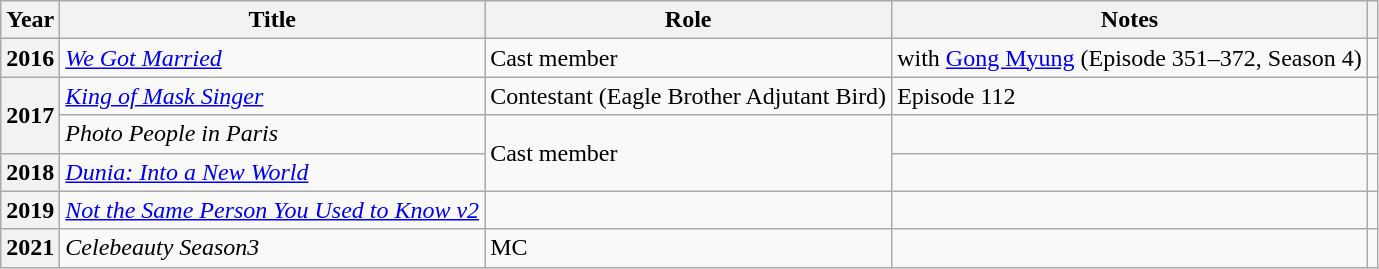<table class="wikitable plainrowheaders">
<tr>
<th scope="col">Year</th>
<th scope="col">Title</th>
<th scope="col">Role</th>
<th scope="col">Notes</th>
<th scope="col" class="unsortable"></th>
</tr>
<tr>
<th scope="row">2016</th>
<td><em><a href='#'>We Got Married</a></em></td>
<td>Cast member</td>
<td>with <a href='#'>Gong Myung</a> (Episode 351–372, Season 4)</td>
<td style="text-align:center"></td>
</tr>
<tr>
<th scope="row" rowspan="2">2017</th>
<td><em><a href='#'>King of Mask Singer</a></em></td>
<td>Contestant (Eagle Brother Adjutant Bird)</td>
<td>Episode 112</td>
<td style="text-align:center"></td>
</tr>
<tr>
<td><em>Photo People in Paris</em></td>
<td rowspan="2">Cast member</td>
<td></td>
<td style="text-align:center"></td>
</tr>
<tr>
<th scope="row">2018</th>
<td><em><a href='#'>Dunia: Into a New World</a></em></td>
<td></td>
<td style="text-align:center"></td>
</tr>
<tr>
<th scope="row">2019</th>
<td><em><a href='#'>Not the Same Person You Used to Know v2</a></em></td>
<td></td>
<td></td>
<td style="text-align:center"></td>
</tr>
<tr>
<th scope="row">2021</th>
<td><em>Celebeauty Season3 </em></td>
<td>MC</td>
<td></td>
<td style="text-align:center"></td>
</tr>
</table>
